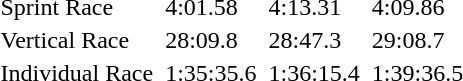<table>
<tr>
<td>Sprint Race</td>
<td></td>
<td>4:01.58</td>
<td></td>
<td>4:13.31</td>
<td></td>
<td>4:09.86</td>
</tr>
<tr>
<td>Vertical Race</td>
<td></td>
<td>28:09.8</td>
<td></td>
<td>28:47.3</td>
<td></td>
<td>29:08.7</td>
</tr>
<tr>
<td>Individual Race</td>
<td></td>
<td>1:35:35.6</td>
<td></td>
<td>1:36:15.4</td>
<td></td>
<td>1:39:36.5</td>
</tr>
</table>
